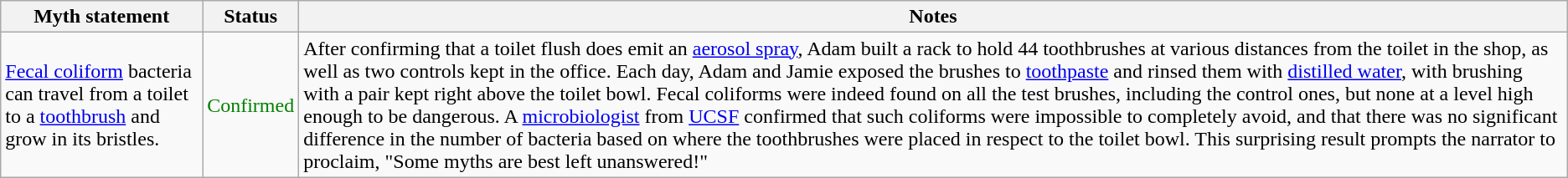<table class="wikitable plainrowheaders">
<tr>
<th>Myth statement</th>
<th>Status</th>
<th>Notes</th>
</tr>
<tr>
<td><a href='#'>Fecal coliform</a> bacteria can travel from a toilet to a <a href='#'>toothbrush</a> and grow in its bristles.</td>
<td style="color:green">Confirmed</td>
<td>After confirming that a toilet flush does emit an <a href='#'>aerosol spray</a>, Adam built a rack to hold 44 toothbrushes at various distances from the toilet in the shop, as well as two controls kept in the office. Each day, Adam and Jamie exposed the brushes to <a href='#'>toothpaste</a> and rinsed them with <a href='#'>distilled water</a>, with brushing with a pair kept right above the toilet bowl. Fecal coliforms were indeed found on all the test brushes, including the control ones, but none at a level high enough to be dangerous. A <a href='#'>microbiologist</a> from <a href='#'>UCSF</a> confirmed that such coliforms were impossible to completely avoid, and that there was no significant difference in the number of bacteria based on where the toothbrushes were placed in respect to the toilet bowl. This surprising result prompts the narrator to proclaim, "Some myths are best left unanswered!"</td>
</tr>
</table>
